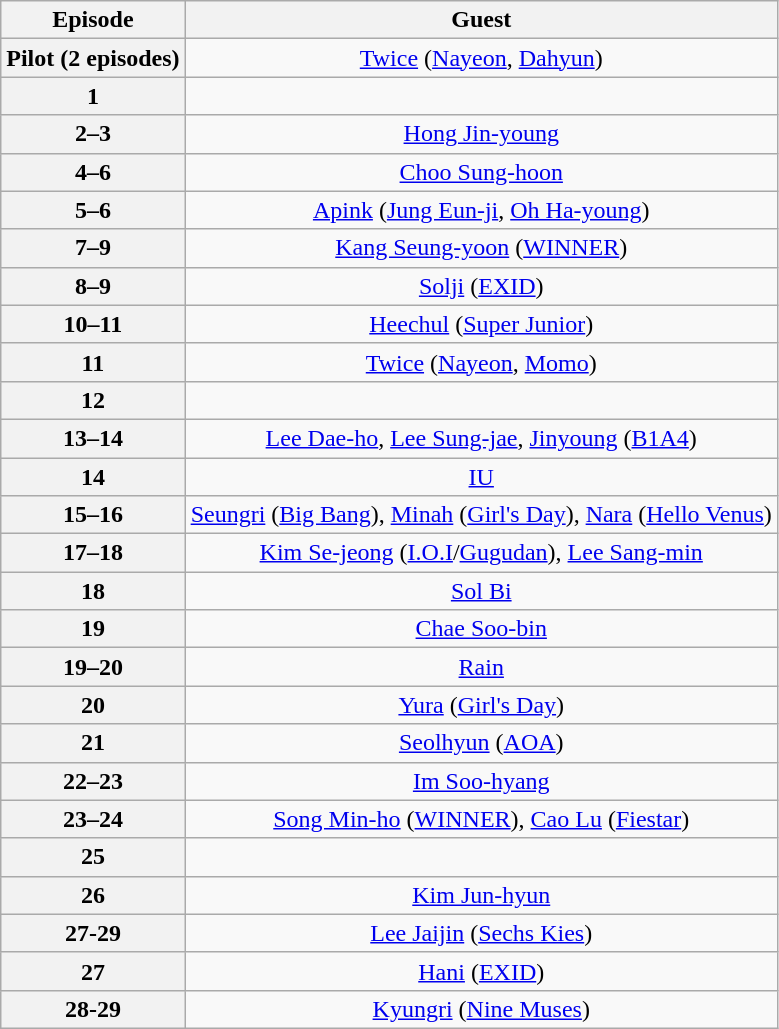<table class="wikitable sortable" style=text-align:center>
<tr>
<th>Episode</th>
<th>Guest</th>
</tr>
<tr>
<th>Pilot (2 episodes)</th>
<td><a href='#'>Twice</a> (<a href='#'>Nayeon</a>, <a href='#'>Dahyun</a>)</td>
</tr>
<tr>
<th>1</th>
<td></td>
</tr>
<tr>
<th>2–3</th>
<td><a href='#'>Hong Jin-young</a></td>
</tr>
<tr>
<th>4–6</th>
<td><a href='#'>Choo Sung-hoon</a></td>
</tr>
<tr>
<th>5–6</th>
<td><a href='#'>Apink</a> (<a href='#'>Jung Eun-ji</a>, <a href='#'>Oh Ha-young</a>)</td>
</tr>
<tr>
<th>7–9</th>
<td><a href='#'>Kang Seung-yoon</a> (<a href='#'>WINNER</a>)</td>
</tr>
<tr>
<th>8–9</th>
<td><a href='#'>Solji</a> (<a href='#'>EXID</a>)</td>
</tr>
<tr>
<th>10–11</th>
<td><a href='#'>Heechul</a> (<a href='#'>Super Junior</a>)</td>
</tr>
<tr>
<th>11</th>
<td><a href='#'>Twice</a> (<a href='#'>Nayeon</a>, <a href='#'>Momo</a>)</td>
</tr>
<tr>
<th>12</th>
<td></td>
</tr>
<tr>
<th>13–14</th>
<td><a href='#'>Lee Dae-ho</a>, <a href='#'>Lee Sung-jae</a>, <a href='#'>Jinyoung</a> (<a href='#'>B1A4</a>)</td>
</tr>
<tr>
<th>14</th>
<td><a href='#'>IU</a></td>
</tr>
<tr>
<th>15–16</th>
<td><a href='#'>Seungri</a> (<a href='#'>Big Bang</a>), <a href='#'>Minah</a> (<a href='#'>Girl's Day</a>), <a href='#'>Nara</a> (<a href='#'>Hello Venus</a>)</td>
</tr>
<tr>
<th>17–18</th>
<td><a href='#'>Kim Se-jeong</a> (<a href='#'>I.O.I</a>/<a href='#'>Gugudan</a>), <a href='#'>Lee Sang-min</a></td>
</tr>
<tr>
<th>18</th>
<td><a href='#'>Sol Bi</a></td>
</tr>
<tr>
<th>19</th>
<td><a href='#'>Chae Soo-bin</a></td>
</tr>
<tr>
<th>19–20</th>
<td><a href='#'>Rain</a></td>
</tr>
<tr>
<th>20</th>
<td><a href='#'>Yura</a> (<a href='#'>Girl's Day</a>)</td>
</tr>
<tr>
<th>21</th>
<td><a href='#'>Seolhyun</a> (<a href='#'>AOA</a>)</td>
</tr>
<tr>
<th>22–23</th>
<td><a href='#'>Im Soo-hyang</a></td>
</tr>
<tr>
<th>23–24</th>
<td><a href='#'>Song Min-ho</a> (<a href='#'>WINNER</a>), <a href='#'>Cao Lu</a> (<a href='#'>Fiestar</a>)</td>
</tr>
<tr>
<th>25</th>
<td></td>
</tr>
<tr>
<th>26</th>
<td><a href='#'>Kim Jun-hyun</a></td>
</tr>
<tr>
<th>27-29</th>
<td><a href='#'>Lee Jaijin</a> (<a href='#'>Sechs Kies</a>)</td>
</tr>
<tr>
<th>27</th>
<td><a href='#'>Hani</a> (<a href='#'>EXID</a>)</td>
</tr>
<tr>
<th>28-29</th>
<td><a href='#'>Kyungri</a> (<a href='#'>Nine Muses</a>)</td>
</tr>
</table>
